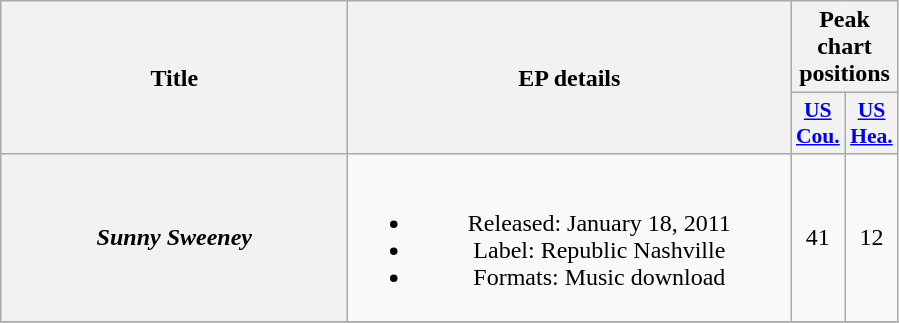<table class="wikitable plainrowheaders" style="text-align:center;">
<tr>
<th scope="col" rowspan="2" style="width:14em;">Title</th>
<th scope="col" rowspan="2" style="width:18em;">EP details</th>
<th scope="col" colspan="4">Peak chart positions</th>
</tr>
<tr>
<th scope="col" style="width:2em;font-size:90%;"><a href='#'>US<br>Cou.</a><br></th>
<th scope="col" style="width:2em;font-size:90%;"><a href='#'>US<br>Hea.</a><br></th>
</tr>
<tr>
<th scope="row"><em>Sunny Sweeney</em></th>
<td><br><ul><li>Released: January 18, 2011</li><li>Label: Republic Nashville</li><li>Formats: Music download</li></ul></td>
<td>41</td>
<td>12</td>
</tr>
<tr>
</tr>
</table>
